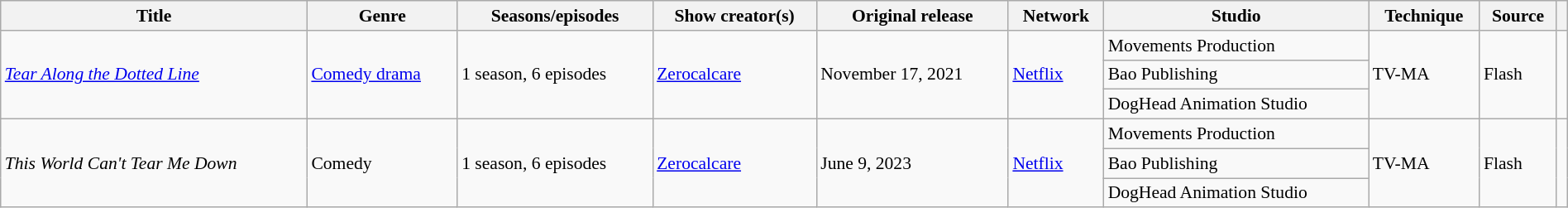<table class="wikitable sortable" style="text-align: left; font-size:90%; width:100%;">
<tr>
<th scope="col">Title</th>
<th scope="col">Genre</th>
<th scope="col">Seasons/episodes</th>
<th scope="col">Show creator(s)</th>
<th scope="col">Original release</th>
<th scope="col">Network</th>
<th scope="col">Studio</th>
<th scope="col">Technique</th>
<th scope="col">Source</th>
<th></th>
</tr>
<tr>
<td rowspan="3"><em><a href='#'>Tear Along the Dotted Line</a></em></td>
<td rowspan="3"><a href='#'>Comedy drama</a></td>
<td rowspan="3">1 season, 6 episodes</td>
<td rowspan="3"><a href='#'>Zerocalcare</a></td>
<td rowspan="3">November 17, 2021</td>
<td rowspan="3"><a href='#'>Netflix</a></td>
<td>Movements Production</td>
<td rowspan="3">TV-MA</td>
<td rowspan="3">Flash</td>
<td rowspan="3"></td>
</tr>
<tr>
<td>Bao Publishing</td>
</tr>
<tr>
<td>DogHead Animation Studio</td>
</tr>
<tr>
<td rowspan="3"><em>This World Can't Tear Me Down</em></td>
<td rowspan="3">Comedy</td>
<td rowspan="3">1 season, 6 episodes</td>
<td rowspan="3"><a href='#'>Zerocalcare</a></td>
<td rowspan="3">June 9, 2023</td>
<td rowspan="3"><a href='#'>Netflix</a></td>
<td>Movements Production</td>
<td rowspan="3">TV-MA</td>
<td rowspan="3">Flash</td>
<td rowspan="3"></td>
</tr>
<tr>
<td>Bao Publishing</td>
</tr>
<tr>
<td>DogHead Animation Studio</td>
</tr>
</table>
